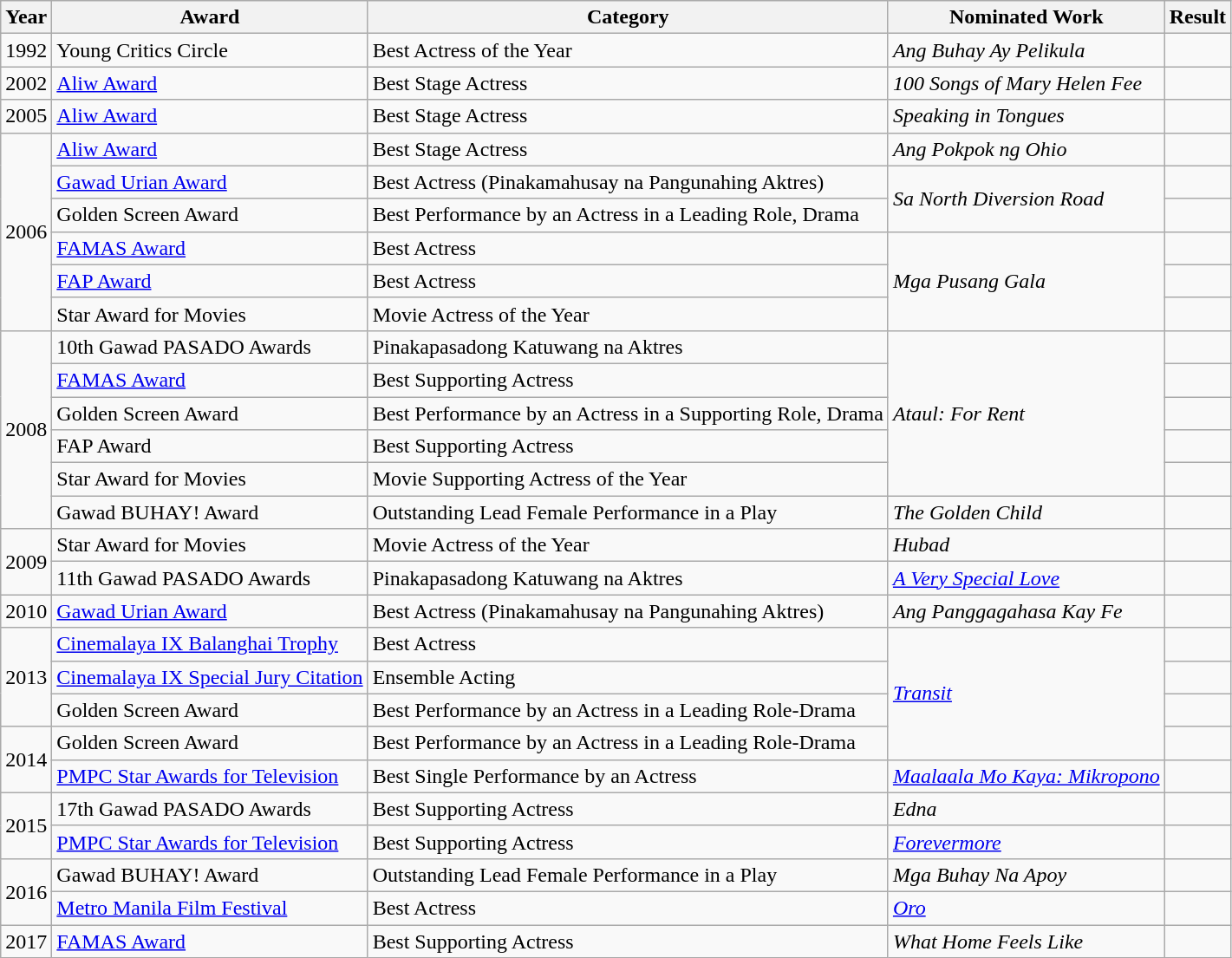<table class="wikitable">
<tr>
<th>Year</th>
<th>Award</th>
<th>Category</th>
<th>Nominated Work</th>
<th>Result</th>
</tr>
<tr>
<td>1992</td>
<td>Young Critics Circle</td>
<td>Best Actress of the Year</td>
<td><em>Ang Buhay Ay Pelikula</em></td>
<td></td>
</tr>
<tr>
<td>2002</td>
<td><a href='#'>Aliw Award</a></td>
<td>Best Stage Actress</td>
<td><em>100 Songs of Mary Helen Fee</em></td>
<td></td>
</tr>
<tr>
<td>2005</td>
<td><a href='#'>Aliw Award</a></td>
<td>Best Stage Actress</td>
<td><em>Speaking in Tongues</em></td>
<td></td>
</tr>
<tr>
<td rowspan=6>2006</td>
<td><a href='#'>Aliw Award</a></td>
<td>Best Stage Actress</td>
<td><em>Ang Pokpok ng Ohio</em></td>
<td></td>
</tr>
<tr>
<td><a href='#'>Gawad Urian Award</a></td>
<td>Best Actress (Pinakamahusay na Pangunahing Aktres)</td>
<td rowspan=2><em>Sa North Diversion Road</em></td>
<td></td>
</tr>
<tr>
<td>Golden Screen Award</td>
<td>Best Performance by an Actress in a Leading Role, Drama</td>
<td></td>
</tr>
<tr>
<td><a href='#'>FAMAS Award</a></td>
<td>Best Actress</td>
<td rowspan=3><em>Mga Pusang Gala</em></td>
<td></td>
</tr>
<tr>
<td><a href='#'>FAP Award</a></td>
<td>Best Actress</td>
<td></td>
</tr>
<tr>
<td>Star Award for Movies</td>
<td>Movie Actress of the Year</td>
<td></td>
</tr>
<tr>
<td rowspan=6>2008</td>
<td>10th Gawad PASADO Awards</td>
<td>Pinakapasadong Katuwang na Aktres</td>
<td rowspan=5><em>Ataul: For Rent</em></td>
<td></td>
</tr>
<tr>
<td><a href='#'>FAMAS Award</a></td>
<td>Best Supporting Actress</td>
<td></td>
</tr>
<tr>
<td>Golden Screen Award</td>
<td>Best Performance by an Actress in a Supporting Role, Drama</td>
<td></td>
</tr>
<tr>
<td>FAP Award</td>
<td>Best Supporting Actress</td>
<td></td>
</tr>
<tr>
<td>Star Award for Movies</td>
<td>Movie Supporting Actress of the Year</td>
<td></td>
</tr>
<tr>
<td>Gawad BUHAY! Award</td>
<td>Outstanding Lead Female Performance in a Play</td>
<td><em>The Golden Child</em></td>
<td></td>
</tr>
<tr>
<td rowspan=2>2009</td>
<td>Star Award for Movies</td>
<td>Movie Actress of the Year</td>
<td><em>Hubad</em></td>
<td></td>
</tr>
<tr>
<td>11th Gawad PASADO Awards</td>
<td>Pinakapasadong Katuwang na Aktres</td>
<td><em><a href='#'>A Very Special Love</a></em></td>
<td></td>
</tr>
<tr>
<td>2010</td>
<td><a href='#'>Gawad Urian Award</a></td>
<td>Best Actress (Pinakamahusay na Pangunahing Aktres)</td>
<td><em>Ang Panggagahasa Kay Fe</em></td>
<td></td>
</tr>
<tr>
<td rowspan=3>2013</td>
<td><a href='#'>Cinemalaya IX Balanghai Trophy</a></td>
<td>Best Actress</td>
<td rowspan=4><em><a href='#'>Transit</a></em></td>
<td></td>
</tr>
<tr>
<td><a href='#'>Cinemalaya IX Special Jury Citation</a></td>
<td>Ensemble Acting</td>
<td></td>
</tr>
<tr>
<td>Golden Screen Award</td>
<td>Best Performance by an Actress in a Leading Role-Drama</td>
<td></td>
</tr>
<tr>
<td rowspan=2>2014</td>
<td>Golden Screen Award</td>
<td>Best Performance by an Actress in a Leading Role-Drama</td>
<td></td>
</tr>
<tr>
<td><a href='#'>PMPC Star Awards for Television</a></td>
<td>Best Single Performance by an Actress</td>
<td><em><a href='#'>Maalaala Mo Kaya: Mikropono</a></em></td>
<td></td>
</tr>
<tr>
<td rowspan=2>2015</td>
<td>17th Gawad PASADO Awards</td>
<td>Best Supporting Actress</td>
<td><em>Edna</em></td>
<td></td>
</tr>
<tr>
<td><a href='#'>PMPC Star Awards for Television</a></td>
<td>Best Supporting Actress</td>
<td><em><a href='#'>Forevermore</a></em></td>
<td></td>
</tr>
<tr>
<td rowspan=2>2016</td>
<td>Gawad BUHAY! Award</td>
<td>Outstanding Lead Female Performance in a Play</td>
<td><em>Mga Buhay Na Apoy</em></td>
<td></td>
</tr>
<tr>
<td><a href='#'>Metro Manila Film Festival</a></td>
<td>Best Actress</td>
<td><em><a href='#'>Oro</a></em></td>
<td></td>
</tr>
<tr>
<td>2017</td>
<td><a href='#'>FAMAS Award</a></td>
<td>Best Supporting Actress</td>
<td><em>What Home Feels Like</em></td>
<td></td>
</tr>
</table>
